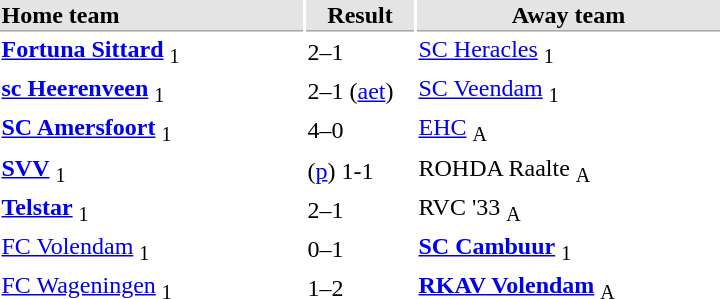<table style="float:right;">
<tr bgcolor="#E4E4E4">
<th style="border-bottom:1px solid #AAAAAA" width="200" align="left">Home team</th>
<th style="border-bottom:1px solid #AAAAAA" width="70" align="center">Result</th>
<th style="border-bottom:1px solid #AAAAAA" width="200">Away team</th>
</tr>
<tr>
<td><strong><a href='#'>Fortuna Sittard</a></strong> <sub>1</sub></td>
<td>2–1</td>
<td><a href='#'>SC Heracles</a> <sub>1</sub></td>
</tr>
<tr>
<td><strong><a href='#'>sc Heerenveen</a></strong> <sub>1</sub></td>
<td>2–1 (<a href='#'>aet</a>)</td>
<td><a href='#'>SC Veendam</a> <sub>1</sub></td>
</tr>
<tr>
<td><strong><a href='#'>SC Amersfoort</a></strong> <sub>1</sub></td>
<td>4–0</td>
<td><a href='#'>EHC</a> <sub>A</sub></td>
</tr>
<tr>
<td><strong><a href='#'>SVV</a></strong> <sub>1</sub></td>
<td>(<a href='#'>p</a>) 1-1</td>
<td>ROHDA Raalte <sub>A</sub></td>
</tr>
<tr>
<td><strong><a href='#'>Telstar</a></strong> <sub>1</sub></td>
<td>2–1</td>
<td>RVC '33 <sub>A</sub></td>
</tr>
<tr>
<td><a href='#'>FC Volendam</a> <sub>1</sub></td>
<td>0–1</td>
<td><strong><a href='#'>SC Cambuur</a></strong> <sub>1</sub></td>
</tr>
<tr>
<td><a href='#'>FC Wageningen</a> <sub>1</sub></td>
<td>1–2</td>
<td><strong><a href='#'>RKAV Volendam</a></strong> <sub>A</sub></td>
</tr>
</table>
